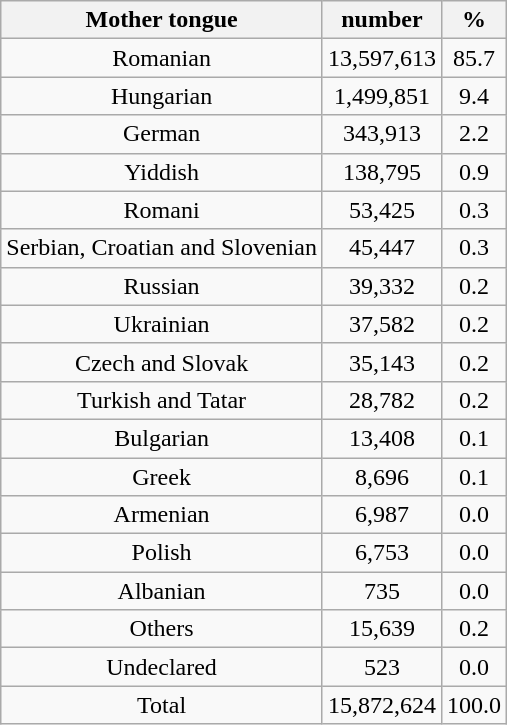<table class="wikitable" style="text-align:center; border:5">
<tr>
<th>Mother tongue</th>
<th>number</th>
<th>%</th>
</tr>
<tr>
<td>Romanian</td>
<td>13,597,613</td>
<td>85.7</td>
</tr>
<tr>
<td>Hungarian</td>
<td>1,499,851</td>
<td>9.4</td>
</tr>
<tr>
<td>German</td>
<td>343,913</td>
<td>2.2</td>
</tr>
<tr>
<td>Yiddish</td>
<td>138,795</td>
<td>0.9</td>
</tr>
<tr>
<td>Romani</td>
<td>53,425</td>
<td>0.3</td>
</tr>
<tr>
<td>Serbian, Croatian and Slovenian</td>
<td>45,447</td>
<td>0.3</td>
</tr>
<tr>
<td>Russian</td>
<td>39,332</td>
<td>0.2</td>
</tr>
<tr>
<td>Ukrainian</td>
<td>37,582</td>
<td>0.2</td>
</tr>
<tr>
<td>Czech and Slovak</td>
<td>35,143</td>
<td>0.2</td>
</tr>
<tr>
<td>Turkish and Tatar</td>
<td>28,782</td>
<td>0.2</td>
</tr>
<tr>
<td>Bulgarian</td>
<td>13,408</td>
<td>0.1</td>
</tr>
<tr>
<td>Greek</td>
<td>8,696</td>
<td>0.1</td>
</tr>
<tr>
<td>Armenian</td>
<td>6,987</td>
<td>0.0</td>
</tr>
<tr>
<td>Polish</td>
<td>6,753</td>
<td>0.0</td>
</tr>
<tr>
<td>Albanian</td>
<td>735</td>
<td>0.0</td>
</tr>
<tr>
<td>Others</td>
<td>15,639</td>
<td>0.2</td>
</tr>
<tr>
<td>Undeclared</td>
<td>523</td>
<td>0.0</td>
</tr>
<tr>
<td>Total</td>
<td>15,872,624</td>
<td>100.0</td>
</tr>
</table>
